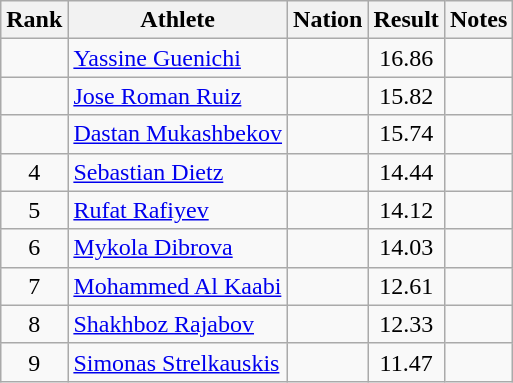<table class='wikitable'>
<tr>
<th>Rank</th>
<th>Athlete</th>
<th>Nation</th>
<th>Result</th>
<th>Notes</th>
</tr>
<tr>
<td align=center></td>
<td><a href='#'>Yassine  Guenichi</a></td>
<td></td>
<td align=center>16.86</td>
<td></td>
</tr>
<tr>
<td align=center></td>
<td><a href='#'>Jose Roman Ruiz</a></td>
<td></td>
<td align=center>15.82</td>
<td></td>
</tr>
<tr>
<td align=center></td>
<td><a href='#'>Dastan  Mukashbekov</a></td>
<td></td>
<td align=center>15.74</td>
<td></td>
</tr>
<tr>
<td align=center>4</td>
<td><a href='#'>Sebastian Dietz</a></td>
<td></td>
<td align=center>14.44</td>
<td></td>
</tr>
<tr>
<td align=center>5</td>
<td><a href='#'>Rufat Rafiyev</a></td>
<td></td>
<td align=center>14.12</td>
<td></td>
</tr>
<tr>
<td align=center>6</td>
<td><a href='#'>Mykola Dibrova</a></td>
<td></td>
<td align=center>14.03</td>
<td></td>
</tr>
<tr>
<td align=center>7</td>
<td><a href='#'>Mohammed  Al Kaabi</a></td>
<td></td>
<td align=center>12.61</td>
<td></td>
</tr>
<tr>
<td align=center>8</td>
<td><a href='#'>Shakhboz  Rajabov</a></td>
<td></td>
<td align=center>12.33</td>
<td></td>
</tr>
<tr>
<td align=center>9</td>
<td><a href='#'>Simonas  Strelkauskis</a></td>
<td></td>
<td align=center>11.47</td>
<td></td>
</tr>
</table>
